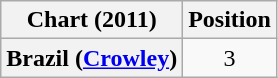<table class="wikitable plainrowheaders" style="text-align:center">
<tr>
<th scope="col">Chart (2011)</th>
<th scope="col">Position</th>
</tr>
<tr>
<th scope="row">Brazil (<a href='#'>Crowley</a>)</th>
<td>3</td>
</tr>
</table>
